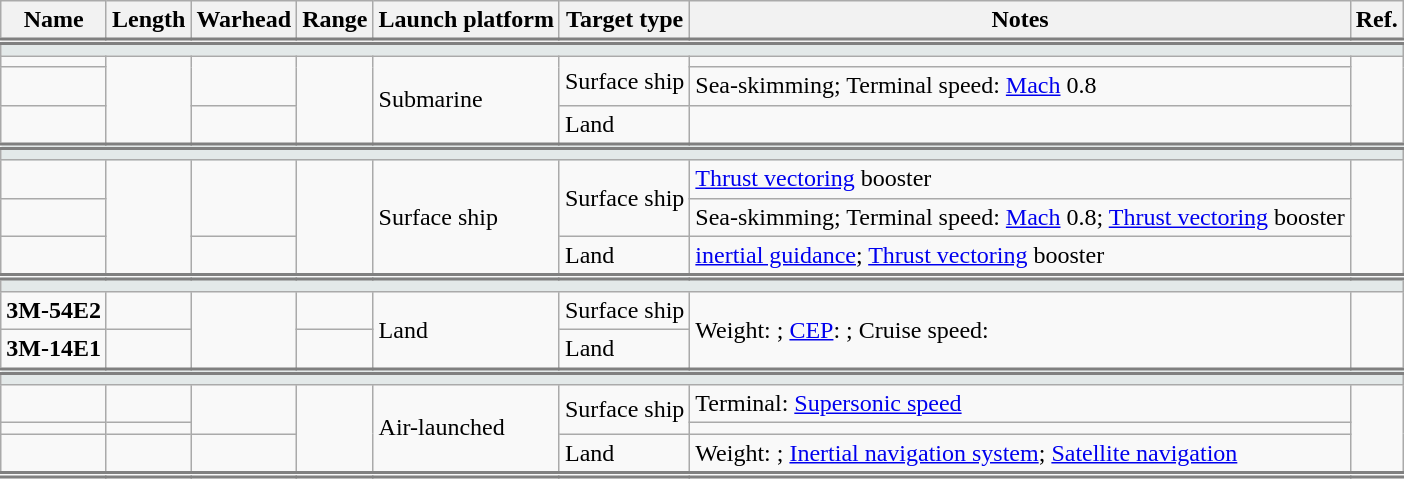<table class="wikitable">
<tr>
<th>Name</th>
<th>Length</th>
<th>Warhead</th>
<th>Range</th>
<th>Launch platform</th>
<th>Target type</th>
<th>Notes</th>
<th>Ref.</th>
</tr>
<tr style="border-top: double 5px grey">
<td colspan="8" style="background-color:#e3e9e9;"></td>
</tr>
<tr>
<td><strong></strong></td>
<td rowspan="3"></td>
<td rowspan="2"></td>
<td rowspan="3"></td>
<td rowspan="3">Submarine</td>
<td rowspan="2">Surface ship</td>
<td></td>
<td rowspan="3"></td>
</tr>
<tr>
<td><strong></strong></td>
<td>Sea-skimming; Terminal speed: <a href='#'>Mach</a> 0.8</td>
</tr>
<tr>
<td><strong></strong></td>
<td></td>
<td>Land</td>
</tr>
<tr style="border-top: double 5px grey">
<td colspan="8" style="background-color:#e3e9e9;"></td>
</tr>
<tr>
<td><strong></strong></td>
<td rowspan="3"></td>
<td rowspan="2"></td>
<td rowspan="3"></td>
<td rowspan="3">Surface ship</td>
<td rowspan="2">Surface ship</td>
<td><a href='#'>Thrust vectoring</a> booster</td>
<td rowspan="3"></td>
</tr>
<tr>
<td><strong></strong></td>
<td>Sea-skimming; Terminal speed: <a href='#'>Mach</a> 0.8; <a href='#'>Thrust vectoring</a> booster</td>
</tr>
<tr>
<td><strong></strong></td>
<td></td>
<td>Land</td>
<td><a href='#'>inertial guidance</a>; <a href='#'>Thrust vectoring</a> booster</td>
</tr>
<tr style="border-top: double 5px grey">
<td colspan="8" style="background-color:#e3e9e9;"></td>
</tr>
<tr>
<td><strong>3M-54E2</strong></td>
<td></td>
<td rowspan="2"></td>
<td></td>
<td rowspan="2">Land</td>
<td>Surface ship</td>
<td rowspan="2">Weight: ; <a href='#'>CEP</a>: ; Cruise speed: </td>
<td rowspan="2"></td>
</tr>
<tr>
<td><strong>3M-14E1</strong></td>
<td></td>
<td></td>
<td>Land</td>
</tr>
<tr style="border-top: double 5px grey">
<td colspan="8" style="background-color:#e3e9e9;"></td>
</tr>
<tr>
<td><strong></strong></td>
<td></td>
<td rowspan="2"></td>
<td rowspan="3"></td>
<td rowspan="3">Air-launched</td>
<td rowspan="2">Surface ship</td>
<td>Terminal: <a href='#'>Supersonic speed</a></td>
<td rowspan="3"></td>
</tr>
<tr>
<td><strong></strong></td>
<td></td>
<td></td>
</tr>
<tr style="border-bottom: double 5px grey">
<td><strong></strong></td>
<td></td>
<td></td>
<td>Land</td>
<td>Weight: ; <a href='#'>Inertial navigation system</a>; <a href='#'>Satellite navigation</a></td>
</tr>
</table>
